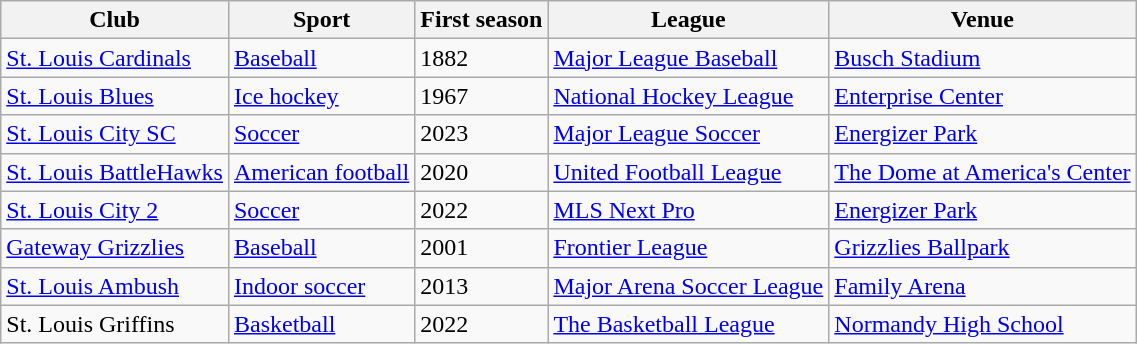<table class="wikitable sortable">
<tr>
<th>Club</th>
<th>Sport</th>
<th>First season</th>
<th>League</th>
<th>Venue</th>
</tr>
<tr>
<td><a href='#'>St. Louis Cardinals</a></td>
<td><a href='#'>Baseball</a></td>
<td>1882</td>
<td><a href='#'>Major League Baseball</a></td>
<td><a href='#'>Busch Stadium</a></td>
</tr>
<tr>
<td><a href='#'>St. Louis Blues</a></td>
<td><a href='#'>Ice hockey</a></td>
<td>1967</td>
<td><a href='#'>National Hockey League</a></td>
<td><a href='#'>Enterprise Center</a></td>
</tr>
<tr>
<td><a href='#'>St. Louis City SC</a></td>
<td><a href='#'>Soccer</a></td>
<td>2023</td>
<td><a href='#'>Major League Soccer</a></td>
<td><a href='#'>Energizer Park</a></td>
</tr>
<tr>
<td><a href='#'>St. Louis BattleHawks</a></td>
<td><a href='#'>American football</a></td>
<td>2020</td>
<td><a href='#'>United Football League</a></td>
<td><a href='#'>The Dome at America's Center</a></td>
</tr>
<tr>
<td><a href='#'>St. Louis City 2</a></td>
<td><a href='#'>Soccer</a></td>
<td>2022</td>
<td><a href='#'>MLS Next Pro</a></td>
<td><a href='#'>Energizer Park</a></td>
</tr>
<tr>
<td><a href='#'>Gateway Grizzlies</a></td>
<td><a href='#'>Baseball</a></td>
<td>2001</td>
<td><a href='#'>Frontier League</a></td>
<td><a href='#'>Grizzlies Ballpark</a></td>
</tr>
<tr>
<td><a href='#'>St. Louis Ambush</a></td>
<td><a href='#'>Indoor soccer</a></td>
<td>2013</td>
<td><a href='#'>Major Arena Soccer League</a></td>
<td><a href='#'>Family Arena</a></td>
</tr>
<tr>
<td>St. Louis Griffins</td>
<td><a href='#'>Basketball</a></td>
<td>2022</td>
<td><a href='#'>The Basketball League</a></td>
<td><a href='#'>Normandy High School</a></td>
</tr>
</table>
